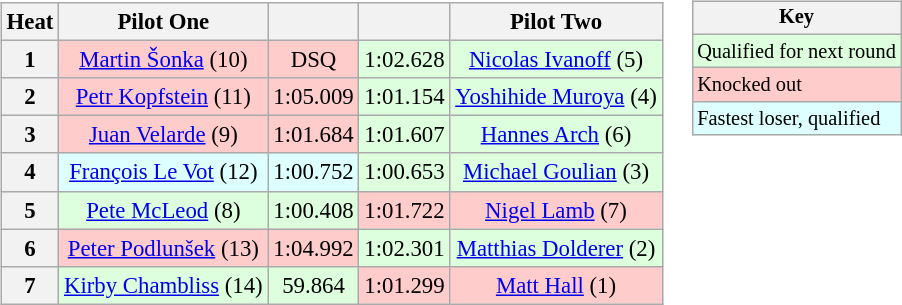<table>
<tr>
<td><br><table class="wikitable" style="font-size:95%; text-align:center">
<tr>
<th>Heat</th>
<th>Pilot One</th>
<th></th>
<th></th>
<th>Pilot Two</th>
</tr>
<tr>
<th>1</th>
<td style="background:#ffcccc;"> <a href='#'>Martin Šonka</a> (10)</td>
<td style="background:#ffcccc;">DSQ</td>
<td style="background:#ddffdd;">1:02.628</td>
<td style="background:#ddffdd;"> <a href='#'>Nicolas Ivanoff</a> (5)</td>
</tr>
<tr>
<th>2</th>
<td style="background:#ffcccc;"> <a href='#'>Petr Kopfstein</a> (11)</td>
<td style="background:#ffcccc;">1:05.009</td>
<td style="background:#ddffdd;">1:01.154</td>
<td style="background:#ddffdd;"> <a href='#'>Yoshihide Muroya</a> (4)</td>
</tr>
<tr>
<th>3</th>
<td style="background:#ffcccc;"> <a href='#'>Juan Velarde</a> (9)</td>
<td style="background:#ffcccc;">1:01.684</td>
<td style="background:#ddffdd;">1:01.607</td>
<td style="background:#ddffdd;"> <a href='#'>Hannes Arch</a> (6)</td>
</tr>
<tr>
<th>4</th>
<td style="background:#ddffff;"> <a href='#'>François Le Vot</a> (12)</td>
<td style="background:#ddffff;">1:00.752</td>
<td style="background:#ddffdd;">1:00.653</td>
<td style="background:#ddffdd;"> <a href='#'>Michael Goulian</a> (3)</td>
</tr>
<tr>
<th>5</th>
<td style="background:#ddffdd;"> <a href='#'>Pete McLeod</a> (8)</td>
<td style="background:#ddffdd;">1:00.408</td>
<td style="background:#ffcccc;">1:01.722</td>
<td style="background:#ffcccc;"> <a href='#'>Nigel Lamb</a> (7)</td>
</tr>
<tr>
<th>6</th>
<td style="background:#ffcccc;"> <a href='#'>Peter Podlunšek</a> (13)</td>
<td style="background:#ffcccc;">1:04.992</td>
<td style="background:#ddffdd;">1:02.301</td>
<td style="background:#ddffdd;"> <a href='#'>Matthias Dolderer</a> (2)</td>
</tr>
<tr>
<th>7</th>
<td style="background:#ddffdd;"> <a href='#'>Kirby Chambliss</a> (14)</td>
<td style="background:#ddffdd;">59.864</td>
<td style="background:#ffcccc;">1:01.299</td>
<td style="background:#ffcccc;"> <a href='#'>Matt Hall</a> (1)</td>
</tr>
</table>
</td>
<td valign="top"><br><table class="wikitable" style="font-size: 85%;">
<tr>
<th colspan=2>Key</th>
</tr>
<tr style="background:#ddffdd;">
<td>Qualified for next round</td>
</tr>
<tr style="background:#ffcccc;">
<td>Knocked out</td>
</tr>
<tr style="background:#ddffff;">
<td>Fastest loser, qualified</td>
</tr>
</table>
</td>
</tr>
</table>
